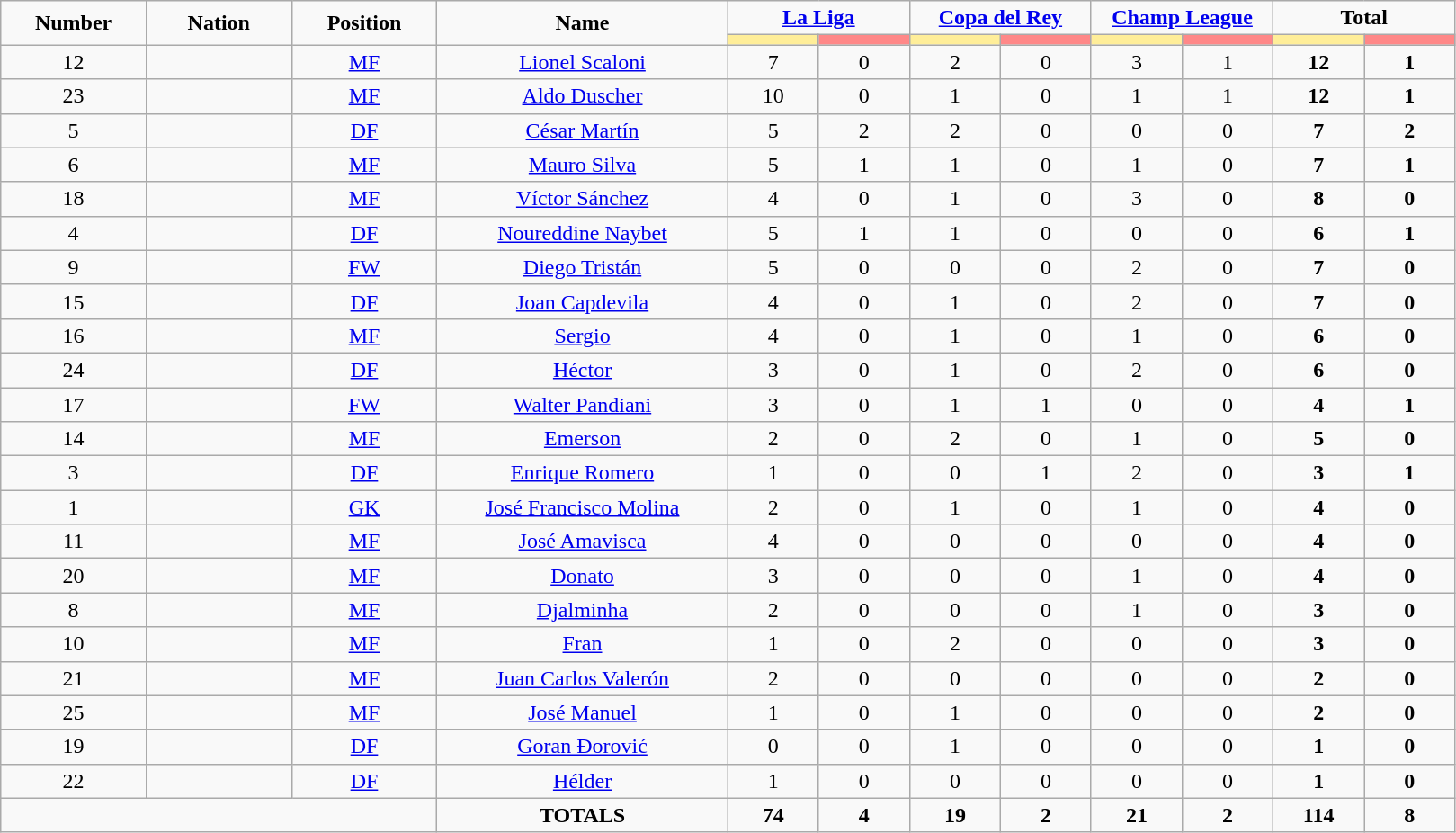<table class="wikitable" style="text-align:center;">
<tr style="text-align:center;">
<td rowspan="2" style="width:10%; "><strong>Number</strong></td>
<td rowspan="2" style="width:10%; "><strong>Nation</strong></td>
<td rowspan="2" style="width:10%; "><strong>Position</strong></td>
<td rowspan="2" style="width:20%; "><strong>Name</strong></td>
<td colspan="2"><strong><a href='#'>La Liga</a></strong></td>
<td colspan="2"><strong><a href='#'>Copa del Rey</a></strong></td>
<td colspan="2"><strong><a href='#'>Champ League</a></strong></td>
<td colspan="2"><strong>Total</strong></td>
</tr>
<tr>
<th style="width:60px; background:#fe9;"></th>
<th style="width:60px; background:#ff8888;"></th>
<th style="width:60px; background:#fe9;"></th>
<th style="width:60px; background:#ff8888;"></th>
<th style="width:60px; background:#fe9;"></th>
<th style="width:60px; background:#ff8888;"></th>
<th style="width:60px; background:#fe9;"></th>
<th style="width:60px; background:#ff8888;"></th>
</tr>
<tr>
<td>12</td>
<td></td>
<td><a href='#'>MF</a></td>
<td><a href='#'>Lionel Scaloni</a></td>
<td>7</td>
<td>0</td>
<td>2</td>
<td>0</td>
<td>3</td>
<td>1</td>
<td><strong>12</strong></td>
<td><strong>1</strong></td>
</tr>
<tr>
<td>23</td>
<td></td>
<td><a href='#'>MF</a></td>
<td><a href='#'>Aldo Duscher</a></td>
<td>10</td>
<td>0</td>
<td>1</td>
<td>0</td>
<td>1</td>
<td>1</td>
<td><strong>12</strong></td>
<td><strong>1</strong></td>
</tr>
<tr>
<td>5</td>
<td></td>
<td><a href='#'>DF</a></td>
<td><a href='#'>César Martín</a></td>
<td>5</td>
<td>2</td>
<td>2</td>
<td>0</td>
<td>0</td>
<td>0</td>
<td><strong>7</strong></td>
<td><strong>2</strong></td>
</tr>
<tr>
<td>6</td>
<td></td>
<td><a href='#'>MF</a></td>
<td><a href='#'>Mauro Silva</a></td>
<td>5</td>
<td>1</td>
<td>1</td>
<td>0</td>
<td>1</td>
<td>0</td>
<td><strong>7</strong></td>
<td><strong>1</strong></td>
</tr>
<tr>
<td>18</td>
<td></td>
<td><a href='#'>MF</a></td>
<td><a href='#'>Víctor Sánchez</a></td>
<td>4</td>
<td>0</td>
<td>1</td>
<td>0</td>
<td>3</td>
<td>0</td>
<td><strong>8</strong></td>
<td><strong>0</strong></td>
</tr>
<tr>
<td>4</td>
<td></td>
<td><a href='#'>DF</a></td>
<td><a href='#'>Noureddine Naybet</a></td>
<td>5</td>
<td>1</td>
<td>1</td>
<td>0</td>
<td>0</td>
<td>0</td>
<td><strong>6</strong></td>
<td><strong>1</strong></td>
</tr>
<tr>
<td>9</td>
<td></td>
<td><a href='#'>FW</a></td>
<td><a href='#'>Diego Tristán</a></td>
<td>5</td>
<td>0</td>
<td>0</td>
<td>0</td>
<td>2</td>
<td>0</td>
<td><strong>7</strong></td>
<td><strong>0</strong></td>
</tr>
<tr>
<td>15</td>
<td></td>
<td><a href='#'>DF</a></td>
<td><a href='#'>Joan Capdevila</a></td>
<td>4</td>
<td>0</td>
<td>1</td>
<td>0</td>
<td>2</td>
<td>0</td>
<td><strong>7</strong></td>
<td><strong>0</strong></td>
</tr>
<tr>
<td>16</td>
<td></td>
<td><a href='#'>MF</a></td>
<td><a href='#'>Sergio</a></td>
<td>4</td>
<td>0</td>
<td>1</td>
<td>0</td>
<td>1</td>
<td>0</td>
<td><strong>6</strong></td>
<td><strong>0</strong></td>
</tr>
<tr>
<td>24</td>
<td></td>
<td><a href='#'>DF</a></td>
<td><a href='#'>Héctor</a></td>
<td>3</td>
<td>0</td>
<td>1</td>
<td>0</td>
<td>2</td>
<td>0</td>
<td><strong>6</strong></td>
<td><strong>0</strong></td>
</tr>
<tr>
<td>17</td>
<td></td>
<td><a href='#'>FW</a></td>
<td><a href='#'>Walter Pandiani</a></td>
<td>3</td>
<td>0</td>
<td>1</td>
<td>1</td>
<td>0</td>
<td>0</td>
<td><strong>4</strong></td>
<td><strong>1</strong></td>
</tr>
<tr>
<td>14</td>
<td></td>
<td><a href='#'>MF</a></td>
<td><a href='#'>Emerson</a></td>
<td>2</td>
<td>0</td>
<td>2</td>
<td>0</td>
<td>1</td>
<td>0</td>
<td><strong>5</strong></td>
<td><strong>0</strong></td>
</tr>
<tr>
<td>3</td>
<td></td>
<td><a href='#'>DF</a></td>
<td><a href='#'>Enrique Romero</a></td>
<td>1</td>
<td>0</td>
<td>0</td>
<td>1</td>
<td>2</td>
<td>0</td>
<td><strong>3</strong></td>
<td><strong>1</strong></td>
</tr>
<tr>
<td>1</td>
<td></td>
<td><a href='#'>GK</a></td>
<td><a href='#'>José Francisco Molina</a></td>
<td>2</td>
<td>0</td>
<td>1</td>
<td>0</td>
<td>1</td>
<td>0</td>
<td><strong>4</strong></td>
<td><strong>0</strong></td>
</tr>
<tr>
<td>11</td>
<td></td>
<td><a href='#'>MF</a></td>
<td><a href='#'>José Amavisca</a></td>
<td>4</td>
<td>0</td>
<td>0</td>
<td>0</td>
<td>0</td>
<td>0</td>
<td><strong>4</strong></td>
<td><strong>0</strong></td>
</tr>
<tr>
<td>20</td>
<td></td>
<td><a href='#'>MF</a></td>
<td><a href='#'>Donato</a></td>
<td>3</td>
<td>0</td>
<td>0</td>
<td>0</td>
<td>1</td>
<td>0</td>
<td><strong>4</strong></td>
<td><strong>0</strong></td>
</tr>
<tr>
<td>8</td>
<td></td>
<td><a href='#'>MF</a></td>
<td><a href='#'>Djalminha</a></td>
<td>2</td>
<td>0</td>
<td>0</td>
<td>0</td>
<td>1</td>
<td>0</td>
<td><strong>3</strong></td>
<td><strong>0</strong></td>
</tr>
<tr>
<td>10</td>
<td></td>
<td><a href='#'>MF</a></td>
<td><a href='#'>Fran</a></td>
<td>1</td>
<td>0</td>
<td>2</td>
<td>0</td>
<td>0</td>
<td>0</td>
<td><strong>3</strong></td>
<td><strong>0</strong></td>
</tr>
<tr>
<td>21</td>
<td></td>
<td><a href='#'>MF</a></td>
<td><a href='#'>Juan Carlos Valerón</a></td>
<td>2</td>
<td>0</td>
<td>0</td>
<td>0</td>
<td>0</td>
<td>0</td>
<td><strong>2</strong></td>
<td><strong>0</strong></td>
</tr>
<tr>
<td>25</td>
<td></td>
<td><a href='#'>MF</a></td>
<td><a href='#'>José Manuel</a></td>
<td>1</td>
<td>0</td>
<td>1</td>
<td>0</td>
<td>0</td>
<td>0</td>
<td><strong>2</strong></td>
<td><strong>0</strong></td>
</tr>
<tr>
<td>19</td>
<td></td>
<td><a href='#'>DF</a></td>
<td><a href='#'>Goran Đorović</a></td>
<td>0</td>
<td>0</td>
<td>1</td>
<td>0</td>
<td>0</td>
<td>0</td>
<td><strong>1</strong></td>
<td><strong>0</strong></td>
</tr>
<tr>
<td>22</td>
<td></td>
<td><a href='#'>DF</a></td>
<td><a href='#'>Hélder</a></td>
<td>1</td>
<td>0</td>
<td>0</td>
<td>0</td>
<td>0</td>
<td>0</td>
<td><strong>1</strong></td>
<td><strong>0</strong></td>
</tr>
<tr>
<td colspan="3"></td>
<td><strong>TOTALS</strong></td>
<td><strong>74</strong></td>
<td><strong>4</strong></td>
<td><strong>19</strong></td>
<td><strong>2</strong></td>
<td><strong>21</strong></td>
<td><strong>2</strong></td>
<td><strong>114</strong></td>
<td><strong>8</strong></td>
</tr>
</table>
